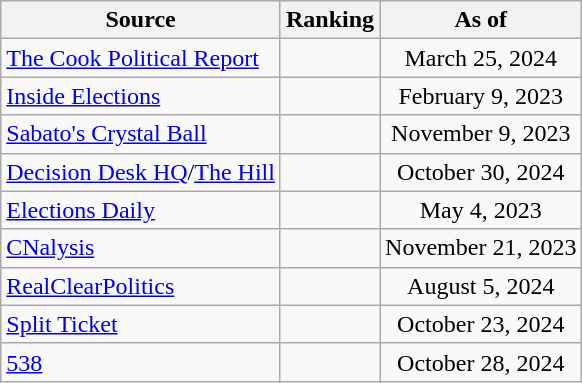<table class="wikitable" style="text-align:center">
<tr>
<th>Source</th>
<th>Ranking</th>
<th>As of</th>
</tr>
<tr>
<td align=left><a href='#'>The Cook Political Report</a></td>
<td></td>
<td>March 25, 2024</td>
</tr>
<tr>
<td align=left><a href='#'>Inside Elections</a></td>
<td></td>
<td>February 9, 2023</td>
</tr>
<tr>
<td align=left><a href='#'>Sabato's Crystal Ball</a></td>
<td></td>
<td>November 9, 2023</td>
</tr>
<tr>
<td align=left><a href='#'>Decision Desk HQ</a>/<a href='#'>The Hill</a></td>
<td></td>
<td>October 30, 2024</td>
</tr>
<tr>
<td align=left><a href='#'>Elections Daily</a></td>
<td></td>
<td>May 4, 2023</td>
</tr>
<tr>
<td align=left><a href='#'>CNalysis</a></td>
<td></td>
<td>November 21, 2023</td>
</tr>
<tr>
<td align=left><a href='#'>RealClearPolitics</a></td>
<td></td>
<td>August 5, 2024</td>
</tr>
<tr>
<td align="left"><a href='#'>Split Ticket</a></td>
<td></td>
<td>October 23, 2024</td>
</tr>
<tr>
<td align="left"><a href='#'>538</a></td>
<td></td>
<td>October 28, 2024</td>
</tr>
</table>
